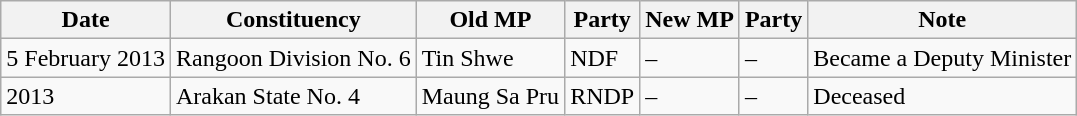<table class="wikitable">
<tr>
<th>Date</th>
<th>Constituency</th>
<th>Old MP</th>
<th>Party</th>
<th>New MP</th>
<th>Party</th>
<th>Note</th>
</tr>
<tr>
<td>5 February 2013</td>
<td>Rangoon Division No. 6</td>
<td>Tin Shwe</td>
<td>NDF</td>
<td>–</td>
<td>–</td>
<td>Became a Deputy Minister</td>
</tr>
<tr>
<td>2013</td>
<td>Arakan State No. 4</td>
<td>Maung Sa Pru</td>
<td>RNDP</td>
<td>–</td>
<td>–</td>
<td>Deceased</td>
</tr>
</table>
